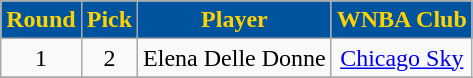<table class="wikitable" style="text-align:center">
<tr>
<th style="background:#00539f; color:#FFD200;">Round</th>
<th style="background:#00539f; color:#FFD200;">Pick</th>
<th style="background:#00539f; color:#FFD200;">Player</th>
<th style="background:#00539f; color:#FFD200;">WNBA Club</th>
</tr>
<tr>
<td>1</td>
<td>2</td>
<td>Elena Delle Donne</td>
<td><a href='#'>Chicago Sky</a></td>
</tr>
<tr>
</tr>
</table>
